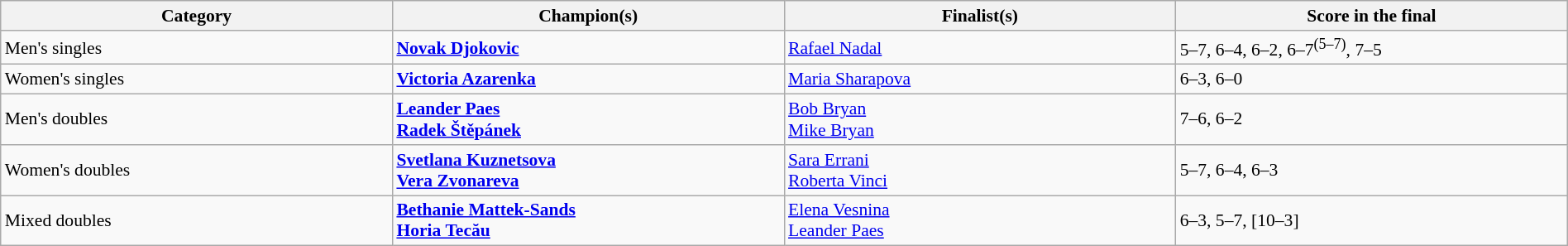<table class="wikitable" style="font-size:90%;" width=100%>
<tr>
<th width=25%>Category</th>
<th width=25%>Champion(s)</th>
<th width=25%>Finalist(s)</th>
<th width=25%>Score in the final</th>
</tr>
<tr>
<td>Men's singles</td>
<td> <strong><a href='#'>Novak Djokovic</a></strong></td>
<td> <a href='#'>Rafael Nadal</a></td>
<td>5–7, 6–4, 6–2, 6–7<sup>(5–7)</sup>, 7–5</td>
</tr>
<tr>
<td>Women's singles</td>
<td> <strong><a href='#'>Victoria Azarenka</a></strong></td>
<td> <a href='#'>Maria Sharapova</a></td>
<td>6–3, 6–0</td>
</tr>
<tr>
<td>Men's doubles</td>
<td> <strong><a href='#'>Leander Paes</a><br> <a href='#'>Radek Štěpánek</a></strong></td>
<td> <a href='#'>Bob Bryan</a><br> <a href='#'>Mike Bryan</a></td>
<td>7–6, 6–2</td>
</tr>
<tr>
<td>Women's doubles</td>
<td><strong> <a href='#'>Svetlana Kuznetsova</a> <br>  <a href='#'>Vera Zvonareva</a></strong></td>
<td> <a href='#'>Sara Errani</a> <br>  <a href='#'>Roberta Vinci</a></td>
<td>5–7, 6–4, 6–3</td>
</tr>
<tr>
<td>Mixed doubles</td>
<td><strong> <a href='#'>Bethanie Mattek-Sands</a> <br>  <a href='#'>Horia Tecău</a></strong></td>
<td> <a href='#'>Elena Vesnina</a> <br>  <a href='#'>Leander Paes</a></td>
<td>6–3, 5–7, [10–3]</td>
</tr>
</table>
